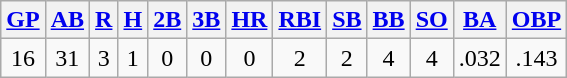<table class="wikitable">
<tr>
<th><a href='#'>GP</a></th>
<th><a href='#'>AB</a></th>
<th><a href='#'>R</a></th>
<th><a href='#'>H</a></th>
<th><a href='#'>2B</a></th>
<th><a href='#'>3B</a></th>
<th><a href='#'>HR</a></th>
<th><a href='#'>RBI</a></th>
<th><a href='#'>SB</a></th>
<th><a href='#'>BB</a></th>
<th><a href='#'>SO</a></th>
<th><a href='#'>BA</a></th>
<th><a href='#'>OBP</a></th>
</tr>
<tr align=center>
<td>16</td>
<td>31</td>
<td>3</td>
<td>1</td>
<td>0</td>
<td>0</td>
<td>0</td>
<td>2</td>
<td>2</td>
<td>4</td>
<td>4</td>
<td>.032</td>
<td>.143</td>
</tr>
</table>
